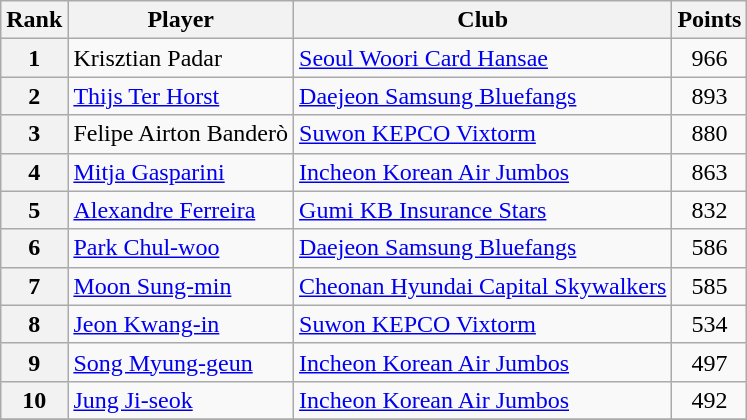<table class=wikitable>
<tr>
<th>Rank</th>
<th>Player</th>
<th>Club</th>
<th>Points</th>
</tr>
<tr>
<th>1</th>
<td> Krisztian Padar</td>
<td><a href='#'>Seoul Woori Card Hansae</a></td>
<td align=center>966</td>
</tr>
<tr>
<th>2</th>
<td> <a href='#'>Thijs Ter Horst</a></td>
<td><a href='#'>Daejeon Samsung Bluefangs</a></td>
<td align=center>893</td>
</tr>
<tr>
<th>3</th>
<td> Felipe Airton Banderò</td>
<td><a href='#'>Suwon KEPCO Vixtorm</a></td>
<td align=center>880</td>
</tr>
<tr>
<th>4</th>
<td> <a href='#'>Mitja Gasparini</a></td>
<td><a href='#'>Incheon Korean Air Jumbos</a></td>
<td align=center>863</td>
</tr>
<tr>
<th>5</th>
<td> <a href='#'>Alexandre Ferreira</a></td>
<td><a href='#'>Gumi KB Insurance Stars</a></td>
<td align=center>832</td>
</tr>
<tr>
<th>6</th>
<td> <a href='#'>Park Chul-woo</a></td>
<td><a href='#'>Daejeon Samsung Bluefangs</a></td>
<td align=center>586</td>
</tr>
<tr>
<th>7</th>
<td> <a href='#'>Moon Sung-min</a></td>
<td><a href='#'>Cheonan Hyundai Capital Skywalkers</a></td>
<td align=center>585</td>
</tr>
<tr>
<th>8</th>
<td> <a href='#'>Jeon Kwang-in</a></td>
<td><a href='#'>Suwon KEPCO Vixtorm</a></td>
<td align=center>534</td>
</tr>
<tr>
<th>9</th>
<td> <a href='#'>Song Myung-geun</a></td>
<td><a href='#'>Incheon Korean Air Jumbos</a></td>
<td align=center>497</td>
</tr>
<tr>
<th>10</th>
<td> <a href='#'>Jung Ji-seok</a></td>
<td><a href='#'>Incheon Korean Air Jumbos</a></td>
<td align=center>492</td>
</tr>
<tr>
</tr>
</table>
